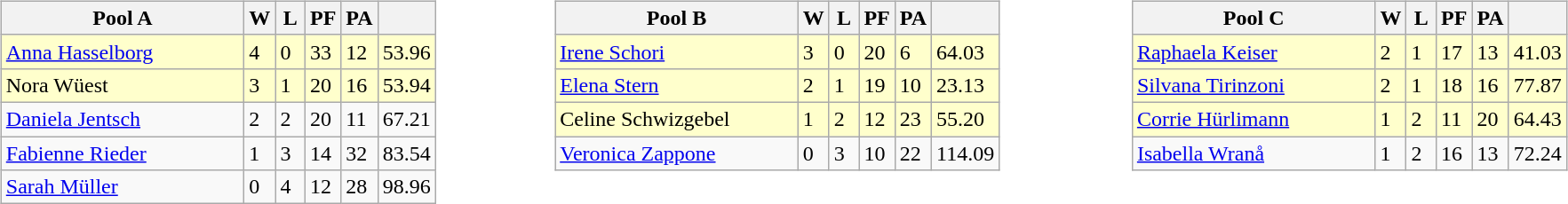<table table>
<tr>
<td valign=top width=10%><br><table class=wikitable>
<tr>
<th width=175>Pool A</th>
<th width=15>W</th>
<th width=15>L</th>
<th width=15>PF</th>
<th width=15>PA</th>
<th width=20></th>
</tr>
<tr bgcolor=#ffffcc>
<td> <a href='#'>Anna Hasselborg</a></td>
<td>4</td>
<td>0</td>
<td>33</td>
<td>12</td>
<td>53.96</td>
</tr>
<tr bgcolor=#ffffcc>
<td> Nora Wüest</td>
<td>3</td>
<td>1</td>
<td>20</td>
<td>16</td>
<td>53.94</td>
</tr>
<tr>
<td> <a href='#'>Daniela Jentsch</a></td>
<td>2</td>
<td>2</td>
<td>20</td>
<td>11</td>
<td>67.21</td>
</tr>
<tr>
<td> <a href='#'>Fabienne Rieder</a></td>
<td>1</td>
<td>3</td>
<td>14</td>
<td>32</td>
<td>83.54</td>
</tr>
<tr>
<td> <a href='#'>Sarah Müller</a></td>
<td>0</td>
<td>4</td>
<td>12</td>
<td>28</td>
<td>98.96</td>
</tr>
</table>
</td>
<td valign=top width=10%><br><table class=wikitable>
<tr>
<th width=175>Pool B</th>
<th width=15>W</th>
<th width=15>L</th>
<th width=15>PF</th>
<th width=15>PA</th>
<th width=20></th>
</tr>
<tr bgcolor=#ffffcc>
<td> <a href='#'>Irene Schori</a></td>
<td>3</td>
<td>0</td>
<td>20</td>
<td>6</td>
<td>64.03</td>
</tr>
<tr bgcolor=#ffffcc>
<td> <a href='#'>Elena Stern</a></td>
<td>2</td>
<td>1</td>
<td>19</td>
<td>10</td>
<td>23.13</td>
</tr>
<tr bgcolor=#ffffcc>
<td> Celine Schwizgebel</td>
<td>1</td>
<td>2</td>
<td>12</td>
<td>23</td>
<td>55.20</td>
</tr>
<tr>
<td> <a href='#'>Veronica Zappone</a></td>
<td>0</td>
<td>3</td>
<td>10</td>
<td>22</td>
<td>114.09</td>
</tr>
</table>
</td>
<td valign=top width=10%><br><table class=wikitable>
<tr>
<th width=175>Pool C</th>
<th width=15>W</th>
<th width=15>L</th>
<th width=15>PF</th>
<th width=15>PA</th>
<th width=20></th>
</tr>
<tr bgcolor=#ffffcc>
<td> <a href='#'>Raphaela Keiser</a></td>
<td>2</td>
<td>1</td>
<td>17</td>
<td>13</td>
<td>41.03</td>
</tr>
<tr bgcolor=#ffffcc>
<td> <a href='#'>Silvana Tirinzoni</a></td>
<td>2</td>
<td>1</td>
<td>18</td>
<td>16</td>
<td>77.87</td>
</tr>
<tr bgcolor=#ffffcc>
<td> <a href='#'>Corrie Hürlimann</a></td>
<td>1</td>
<td>2</td>
<td>11</td>
<td>20</td>
<td>64.43</td>
</tr>
<tr>
<td> <a href='#'>Isabella Wranå</a></td>
<td>1</td>
<td>2</td>
<td>16</td>
<td>13</td>
<td>72.24</td>
</tr>
</table>
</td>
</tr>
</table>
